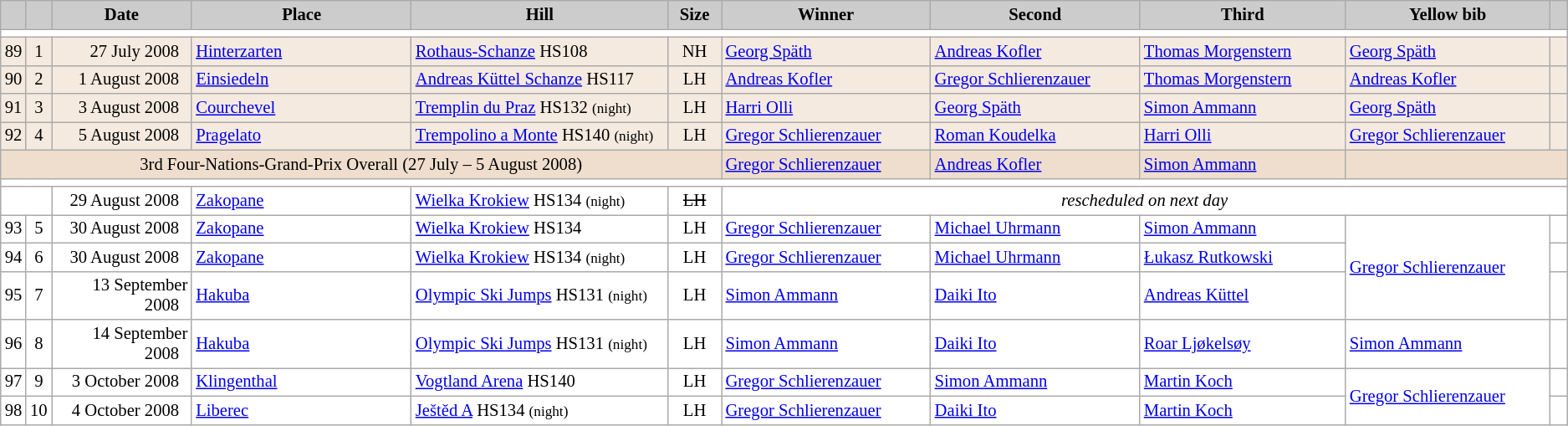<table class="wikitable plainrowheaders" style="background:#fff; font-size:86%; line-height:16px; border:grey solid 1px; border-collapse:collapse;">
<tr style="background:#ccc; text-align:center;">
<th scope="col" style="background:#ccc; width=20 px;"></th>
<th scope="col" style="background:#ccc; width=30 px;"></th>
<th scope="col" style="background:#ccc; width:120px;">Date</th>
<th scope="col" style="background:#ccc; width:200px;">Place</th>
<th scope="col" style="background:#ccc; width:240px;">Hill</th>
<th scope="col" style="background:#ccc; width:40px;">Size</th>
<th scope="col" style="background:#ccc; width:185px;">Winner</th>
<th scope="col" style="background:#ccc; width:185px;">Second</th>
<th scope="col" style="background:#ccc; width:185px;">Third</th>
<th scope="col" style="background:#ccc; width:180px;">Yellow bib</th>
<th scope="col" style="background:#ccc; width:10px;"></th>
</tr>
<tr>
<td colspan=11></td>
</tr>
<tr bgcolor=#F5EADF>
<td align=center>89</td>
<td align=center>1</td>
<td align=right>27 July 2008  </td>
<td> <a href='#'>Hinterzarten</a></td>
<td><a href='#'>Rothaus-Schanze</a> HS108</td>
<td align=center>NH</td>
<td> <a href='#'>Georg Späth</a></td>
<td> <a href='#'>Andreas Kofler</a></td>
<td> <a href='#'>Thomas Morgenstern</a></td>
<td> <a href='#'>Georg Späth</a></td>
<td></td>
</tr>
<tr bgcolor=#F5EADF>
<td align=center>90</td>
<td align=center>2</td>
<td align=right>1 August 2008  </td>
<td> <a href='#'>Einsiedeln</a></td>
<td><a href='#'>Andreas Küttel Schanze</a> HS117</td>
<td align=center>LH</td>
<td> <a href='#'>Andreas Kofler</a></td>
<td> <a href='#'>Gregor Schlierenzauer</a></td>
<td> <a href='#'>Thomas Morgenstern</a></td>
<td> <a href='#'>Andreas Kofler</a></td>
<td></td>
</tr>
<tr bgcolor=#F5EADF>
<td align=center>91</td>
<td align=center>3</td>
<td align=right>3 August 2008  </td>
<td> <a href='#'>Courchevel</a></td>
<td><a href='#'>Tremplin du Praz</a> HS132 <small>(night)</small></td>
<td align=center>LH</td>
<td> <a href='#'>Harri Olli</a></td>
<td> <a href='#'>Georg Späth</a></td>
<td> <a href='#'>Simon Ammann</a></td>
<td> <a href='#'>Georg Späth</a></td>
<td></td>
</tr>
<tr bgcolor=#F5EADF>
<td align=center>92</td>
<td align=center>4</td>
<td align=right>5 August 2008  </td>
<td> <a href='#'>Pragelato</a></td>
<td><a href='#'>Trempolino a Monte</a> HS140 <small>(night)</small></td>
<td align=center>LH</td>
<td> <a href='#'>Gregor Schlierenzauer</a></td>
<td> <a href='#'>Roman Koudelka</a></td>
<td> <a href='#'>Harri Olli</a></td>
<td> <a href='#'>Gregor Schlierenzauer</a></td>
<td></td>
</tr>
<tr bgcolor=#EFDECD>
<td colspan=6 align=center>3rd Four-Nations-Grand-Prix Overall (27 July – 5 August 2008)</td>
<td> <a href='#'>Gregor Schlierenzauer</a></td>
<td> <a href='#'>Andreas Kofler</a></td>
<td> <a href='#'>Simon Ammann</a></td>
<td colspan=2></td>
</tr>
<tr>
<td colspan=11></td>
</tr>
<tr>
<td colspan=2></td>
<td align=right>29 August 2008  </td>
<td> <a href='#'>Zakopane</a></td>
<td><a href='#'>Wielka Krokiew</a> HS134 <small>(night)</small></td>
<td align=center><s>LH</s></td>
<td colspan="5" align="center"><em>rescheduled on next day</em></td>
</tr>
<tr>
<td align=center>93</td>
<td align=center>5</td>
<td align=right>30 August 2008  </td>
<td> <a href='#'>Zakopane</a></td>
<td><a href='#'>Wielka Krokiew</a> HS134</td>
<td align=center>LH</td>
<td> <a href='#'>Gregor Schlierenzauer</a></td>
<td> <a href='#'>Michael Uhrmann</a></td>
<td> <a href='#'>Simon Ammann</a></td>
<td rowspan=3> <a href='#'>Gregor Schlierenzauer</a></td>
<td></td>
</tr>
<tr>
<td align=center>94</td>
<td align=center>6</td>
<td align=right>30 August 2008  </td>
<td> <a href='#'>Zakopane</a></td>
<td><a href='#'>Wielka Krokiew</a> HS134 <small>(night)</small></td>
<td align=center>LH</td>
<td> <a href='#'>Gregor Schlierenzauer</a></td>
<td> <a href='#'>Michael Uhrmann</a></td>
<td> <a href='#'>Łukasz Rutkowski</a></td>
<td></td>
</tr>
<tr>
<td align=center>95</td>
<td align=center>7</td>
<td align=right>13 September 2008  </td>
<td> <a href='#'>Hakuba</a></td>
<td><a href='#'>Olympic Ski Jumps</a> HS131 <small>(night)</small></td>
<td align=center>LH</td>
<td> <a href='#'>Simon Ammann</a></td>
<td> <a href='#'>Daiki Ito</a></td>
<td> <a href='#'>Andreas Küttel</a></td>
<td></td>
</tr>
<tr>
<td align=center>96</td>
<td align=center>8</td>
<td align=right>14 September 2008  </td>
<td> <a href='#'>Hakuba</a></td>
<td><a href='#'>Olympic Ski Jumps</a> HS131 <small>(night)</small></td>
<td align=center>LH</td>
<td> <a href='#'>Simon Ammann</a></td>
<td> <a href='#'>Daiki Ito</a></td>
<td> <a href='#'>Roar Ljøkelsøy</a></td>
<td> <a href='#'>Simon Ammann</a></td>
<td></td>
</tr>
<tr>
<td align=center>97</td>
<td align=center>9</td>
<td align=right>3 October 2008  </td>
<td> <a href='#'>Klingenthal</a></td>
<td><a href='#'>Vogtland Arena</a> HS140</td>
<td align=center>LH</td>
<td> <a href='#'>Gregor Schlierenzauer</a></td>
<td> <a href='#'>Simon Ammann</a></td>
<td> <a href='#'>Martin Koch</a></td>
<td rowspan=2> <a href='#'>Gregor Schlierenzauer</a></td>
<td></td>
</tr>
<tr>
<td align=center>98</td>
<td align=center>10</td>
<td align=right>4 October 2008  </td>
<td> <a href='#'>Liberec</a></td>
<td><a href='#'>Ještěd A</a> HS134 <small>(night)</small></td>
<td align=center>LH</td>
<td> <a href='#'>Gregor Schlierenzauer</a></td>
<td> <a href='#'>Daiki Ito</a></td>
<td> <a href='#'>Martin Koch</a></td>
<td></td>
</tr>
</table>
